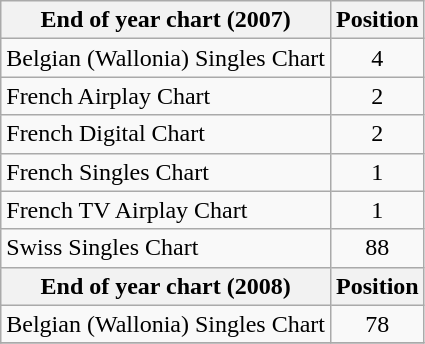<table class="wikitable sortable">
<tr>
<th>End of year chart (2007)</th>
<th>Position</th>
</tr>
<tr>
<td>Belgian (Wallonia) Singles Chart</td>
<td align="center">4</td>
</tr>
<tr>
<td>French Airplay Chart</td>
<td align="center">2</td>
</tr>
<tr>
<td>French Digital Chart</td>
<td align="center">2</td>
</tr>
<tr>
<td>French Singles Chart</td>
<td align="center">1</td>
</tr>
<tr>
<td>French TV Airplay Chart</td>
<td align="center">1</td>
</tr>
<tr>
<td>Swiss Singles Chart</td>
<td align="center">88</td>
</tr>
<tr>
<th>End of year chart (2008)</th>
<th>Position</th>
</tr>
<tr>
<td>Belgian (Wallonia) Singles Chart</td>
<td align="center">78</td>
</tr>
<tr>
</tr>
</table>
